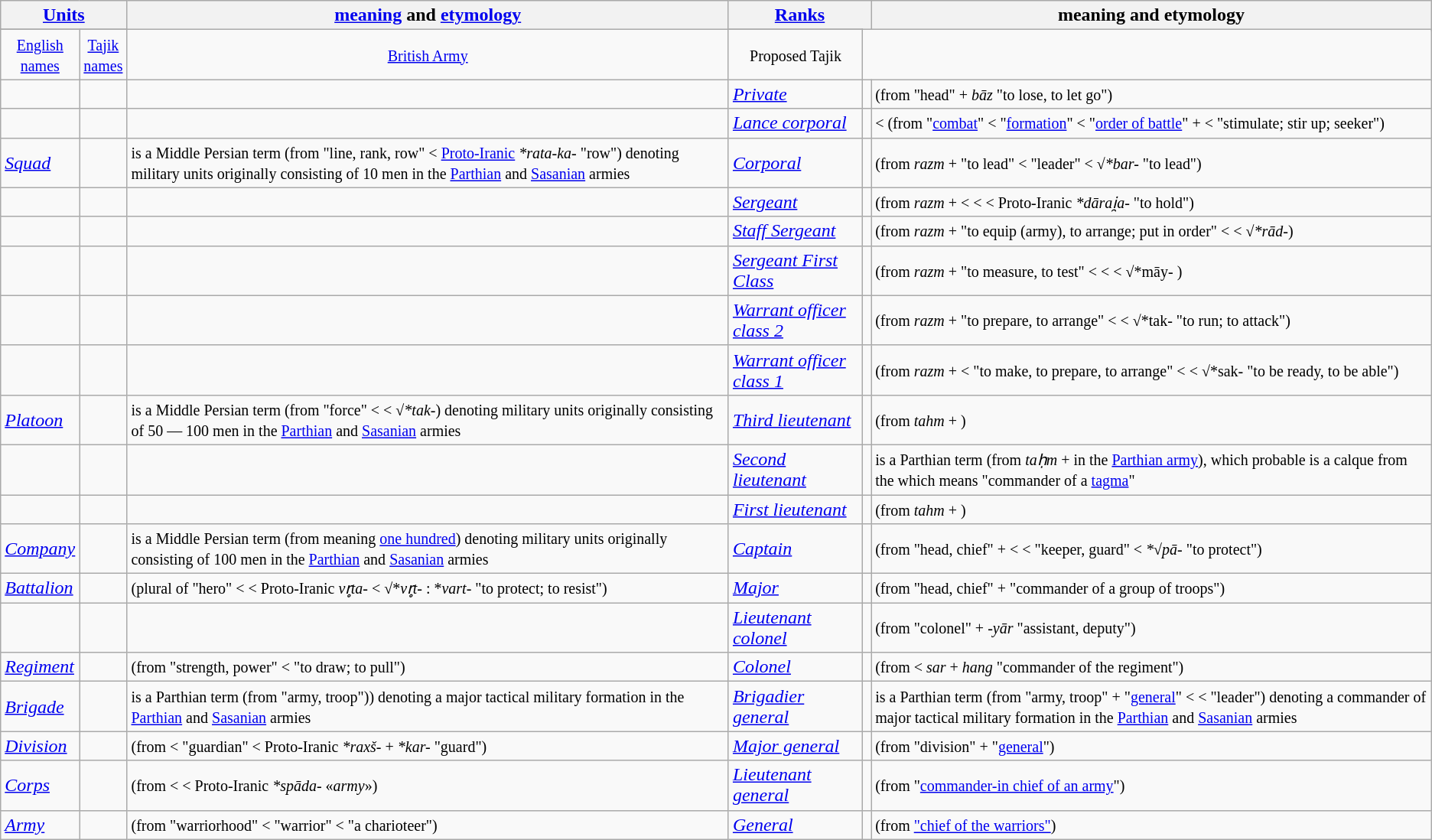<table class="wikitable">
<tr>
<th colspan="2"><a href='#'>Units</a></th>
<th rowspan="2"><a href='#'>meaning</a> and <a href='#'>etymology</a></th>
<th colspan="2"><a href='#'>Ranks</a></th>
<th rowspan="2">meaning and etymology</th>
</tr>
<tr>
</tr>
<tr align="center">
<td><small><a href='#'>English<br>names</a></small></td>
<td><small><a href='#'>Tajik<br>names</a></small></td>
<td><small><a href='#'>British Army</a></small></td>
<td><small>Proposed Tajik</small></td>
</tr>
<tr>
<td></td>
<td></td>
<td></td>
<td><em><a href='#'>Private</a></em></td>
<td><em></em></td>
<td><small> (from  "head" + <em>bāz</em> "to lose, to let go")</small></td>
</tr>
<tr>
<td></td>
<td></td>
<td></td>
<td><em><a href='#'>Lance corporal</a></em></td>
<td></td>
<td><small> <  (from  "<a href='#'>combat</a>" <  "<a href='#'>formation</a>" <  "<a href='#'>order of battle</a>" +  <  "stimulate; stir up; seeker")</small></td>
</tr>
<tr>
<td><em><a href='#'>Squad</a></em></td>
<td></td>
<td><small> is a Middle Persian term (from  "line, rank, row" < <a href='#'>Proto-Iranic</a> <em>*rata-ka-</em> "row") denoting military units originally consisting of 10 men in the <a href='#'>Parthian</a> and <a href='#'>Sasanian</a> armies</small></td>
<td><em><a href='#'>Corporal</a></em></td>
<td></td>
<td><small> (from <em>razm</em> +  "to lead" <  "leader" < √<em>*bar-</em> "to lead")</small></td>
</tr>
<tr>
<td></td>
<td></td>
<td></td>
<td><em><a href='#'>Sergeant</a></em></td>
<td></td>
<td><small> (from <em>razm</em> +  <  <  < Proto-Iranic <em>*dārai̯a-</em> "to hold")</small></td>
</tr>
<tr>
<td></td>
<td></td>
<td></td>
<td><em><a href='#'>Staff Sergeant</a></em></td>
<td></td>
<td><small> (from <em>razm</em> +  "to equip (army), to arrange; put in order" <  < √<em>*rād-</em>)</small></td>
</tr>
<tr>
<td></td>
<td></td>
<td></td>
<td><em><a href='#'>Sergeant First Class</a></em></td>
<td></td>
<td><small> (from <em>razm</em> +  "to measure, to test" <  <  < √*māy- )</small></td>
</tr>
<tr>
<td></td>
<td></td>
<td></td>
<td><em><a href='#'>Warrant officer class 2</a></em></td>
<td></td>
<td><small> (from <em>razm</em> +  "to prepare, to arrange" <  < √*tak- "to run; to attack")</small></td>
</tr>
<tr>
<td></td>
<td></td>
<td></td>
<td><em><a href='#'>Warrant officer class 1</a></em></td>
<td></td>
<td><small> (from <em>razm</em> +  <  "to make, to prepare, to arrange" <  < √*sak- "to be ready, to be able")</small></td>
</tr>
<tr>
<td><em><a href='#'>Platoon</a></em></td>
<td></td>
<td><small> is a Middle Persian term (from  "force" <  < √<em>*tak-</em>) denoting military units originally consisting of 50 — 100 men in the <a href='#'>Parthian</a> and <a href='#'>Sasanian</a> armies</small></td>
<td><em><a href='#'>Third lieutenant</a></em></td>
<td></td>
<td><small> (from <em>tahm</em> + )</small></td>
</tr>
<tr>
<td></td>
<td></td>
<td></td>
<td><em><a href='#'>Second lieutenant</a></em></td>
<td></td>
<td><small> is a Parthian term (from <em>taḥm</em> +   in the <a href='#'>Parthian army</a>), which probable is a calque from the  which means "commander of a <a href='#'>tagma</a>"</small></td>
</tr>
<tr>
<td></td>
<td></td>
<td></td>
<td><em><a href='#'>First lieutenant</a></em></td>
<td></td>
<td><small> (from <em>tahm</em> + )</small></td>
</tr>
<tr>
<td><em><a href='#'>Company</a></em></td>
<td></td>
<td><small> is a Middle Persian term (from  meaning <a href='#'>one hundred</a>) denoting military units originally consisting of 100 men in the <a href='#'>Parthian</a> and <a href='#'>Sasanian</a> armies</small></td>
<td><em><a href='#'>Captain</a></em></td>
<td></td>
<td><small> (from  "head, chief" +  <  <  "keeper, guard" < <em>*√pā-</em> "to protect")</small></td>
</tr>
<tr>
<td><em><a href='#'>Battalion</a></em></td>
<td></td>
<td><small> (plural of  "hero" <  < Proto-Iranic <em>vr̥ta-</em> < √*<em>vr̥t-</em> : *<em>vart-</em> "to protect; to resist")</small></td>
<td><em><a href='#'>Major</a></em></td>
<td></td>
<td><small> (from  "head, chief" +  "commander of a group of troops")</small></td>
</tr>
<tr>
<td></td>
<td></td>
<td></td>
<td><em><a href='#'>Lieutenant colonel</a></em></td>
<td></td>
<td><small> (from  "colonel" + <em>-yār</em> "assistant, deputy")</small></td>
</tr>
<tr>
<td><em><a href='#'>Regiment</a></em></td>
<td></td>
<td><small> (from  "strength, power" <  "to draw; to pull")</small></td>
<td><em><a href='#'>Colonel</a></em></td>
<td></td>
<td><small> (from  < <em>sar</em> + <em>hang</em> "commander of the regiment")</small></td>
</tr>
<tr>
<td><em><a href='#'>Brigade</a></em></td>
<td></td>
<td><small> is a Parthian term (from  "army, troop")) denoting a major tactical military formation in the <a href='#'>Parthian</a> and <a href='#'>Sasanian</a> armies</small></td>
<td><em><a href='#'>Brigadier general</a></em></td>
<td></td>
<td><small>  is a Parthian term (from  "army, troop" +  "<a href='#'>general</a>" <  <  "leader") denoting a commander of major tactical military formation in the <a href='#'>Parthian</a> and <a href='#'>Sasanian</a> armies</small></td>
</tr>
<tr>
<td><em><a href='#'>Division</a></em></td>
<td></td>
<td><small> (from  <  "guardian" < Proto-Iranic <em>*raxš-</em> + <em>*kar-</em> "guard")</small></td>
<td><em><a href='#'>Major general</a></em></td>
<td></td>
<td><small> (from  "division" +  "<a href='#'>general</a>")</small></td>
</tr>
<tr>
<td><em><a href='#'>Corps</a></em></td>
<td></td>
<td><small> (from  <  < Proto-Iranic <em>*spāda-</em> «<em>army</em>»)</small></td>
<td><em><a href='#'>Lieutenant general</a></em></td>
<td></td>
<td><small> (from  "<a href='#'>commander-in chief of an army</a>")</small></td>
</tr>
<tr>
<td><em><a href='#'>Army</a></em></td>
<td></td>
<td><small> (from  "warriorhood" <  "warrior" <  "a charioteer")</small></td>
<td><em><a href='#'>General</a></em></td>
<td></td>
<td><small> (from  <a href='#'>"chief of the warriors"</a>)</small></td>
</tr>
</table>
